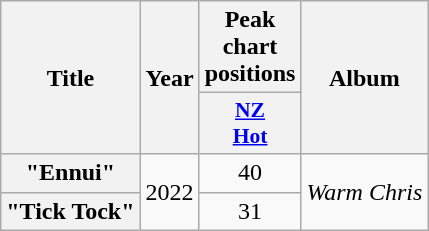<table class="wikitable plainrowheaders" style="text-align:center;">
<tr>
<th scope="col" rowspan="2">Title</th>
<th scope="col" rowspan="2">Year</th>
<th scope="col" colspan="1">Peak chart positions</th>
<th scope="col" rowspan="2">Album</th>
</tr>
<tr>
<th scope="col" style="width:3em;font-size:90%;"><a href='#'>NZ<br>Hot</a><br></th>
</tr>
<tr>
<th scope="row">"Ennui"</th>
<td rowspan="2">2022</td>
<td>40</td>
<td rowspan="2"><em>Warm Chris</em></td>
</tr>
<tr>
<th scope="row">"Tick Tock"</th>
<td>31</td>
</tr>
</table>
